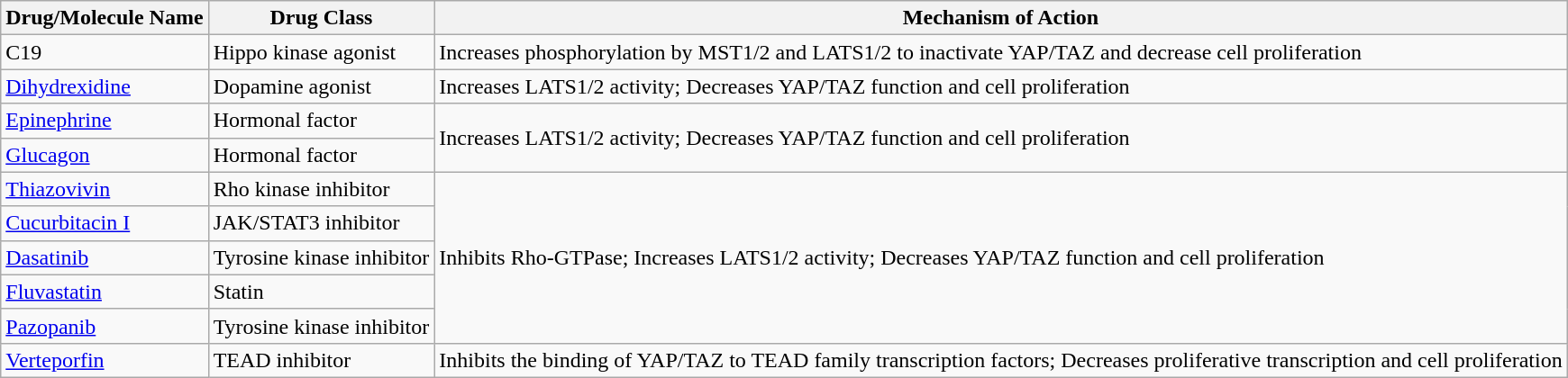<table class="wikitable">
<tr>
<th>Drug/Molecule Name</th>
<th>Drug Class</th>
<th>Mechanism of Action</th>
</tr>
<tr>
<td>C19</td>
<td>Hippo kinase agonist</td>
<td>Increases phosphorylation by MST1/2 and LATS1/2 to inactivate YAP/TAZ and decrease cell proliferation</td>
</tr>
<tr>
<td><a href='#'>Dihydrexidine</a></td>
<td>Dopamine agonist</td>
<td>Increases LATS1/2 activity; Decreases YAP/TAZ function and cell proliferation</td>
</tr>
<tr>
<td><a href='#'>Epinephrine</a></td>
<td>Hormonal factor</td>
<td rowspan="2">Increases LATS1/2 activity; Decreases YAP/TAZ function and cell proliferation</td>
</tr>
<tr>
<td><a href='#'>Glucagon</a></td>
<td>Hormonal factor</td>
</tr>
<tr>
<td><a href='#'>Thiazovivin</a></td>
<td>Rho kinase inhibitor</td>
<td rowspan="5">Inhibits Rho-GTPase; Increases LATS1/2 activity; Decreases YAP/TAZ function and cell proliferation</td>
</tr>
<tr>
<td><a href='#'>Cucurbitacin I</a></td>
<td>JAK/STAT3 inhibitor</td>
</tr>
<tr>
<td><a href='#'>Dasatinib</a></td>
<td>Tyrosine kinase inhibitor</td>
</tr>
<tr>
<td><a href='#'>Fluvastatin</a></td>
<td>Statin</td>
</tr>
<tr>
<td><a href='#'>Pazopanib</a></td>
<td>Tyrosine kinase inhibitor</td>
</tr>
<tr>
<td><a href='#'>Verteporfin</a></td>
<td>TEAD inhibitor</td>
<td>Inhibits the binding of YAP/TAZ to TEAD family transcription factors; Decreases proliferative transcription and cell proliferation</td>
</tr>
</table>
